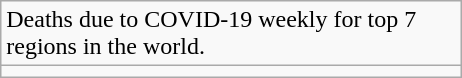<table class=wikitable>
<tr>
<td style=max-width:300px>Deaths due to COVID-19 weekly for top 7 regions in the world.</td>
</tr>
<tr>
<td></td>
</tr>
</table>
